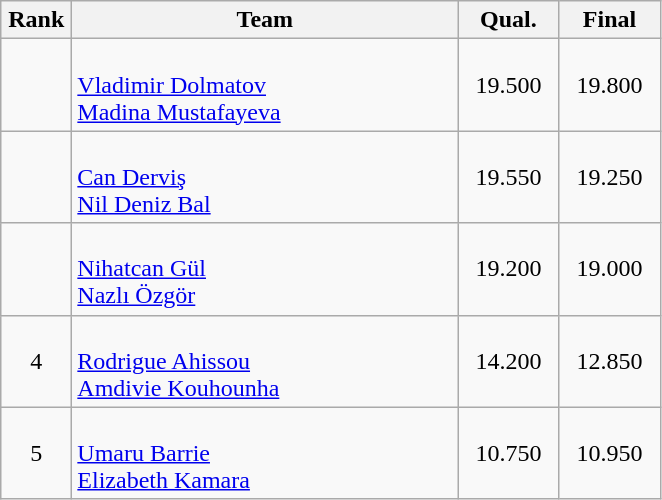<table class=wikitable style="text-align:center">
<tr>
<th width=40>Rank</th>
<th width=250>Team</th>
<th width=60>Qual.</th>
<th width=60>Final</th>
</tr>
<tr>
<td></td>
<td align="left"><br><a href='#'>Vladimir Dolmatov</a><br><a href='#'>Madina Mustafayeva</a></td>
<td>19.500</td>
<td>19.800</td>
</tr>
<tr>
<td></td>
<td align="left"><br><a href='#'>Can Derviş</a><br><a href='#'>Nil Deniz Bal</a></td>
<td>19.550</td>
<td>19.250</td>
</tr>
<tr>
<td></td>
<td align="left"><br><a href='#'>Nihatcan Gül</a><br><a href='#'>Nazlı Özgör</a></td>
<td>19.200</td>
<td>19.000</td>
</tr>
<tr>
<td>4</td>
<td align="left"><br><a href='#'>Rodrigue Ahissou</a><br><a href='#'>Amdivie Kouhounha</a></td>
<td>14.200</td>
<td>12.850</td>
</tr>
<tr>
<td>5</td>
<td align="left"><br><a href='#'>Umaru Barrie</a><br><a href='#'>Elizabeth Kamara</a></td>
<td>10.750</td>
<td>10.950</td>
</tr>
</table>
